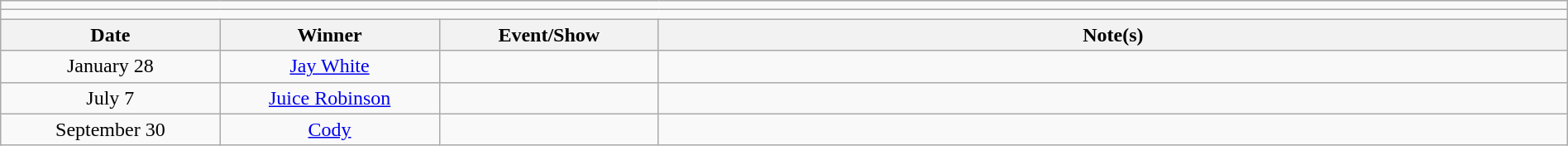<table class="wikitable" style="text-align:center; width:100%;">
<tr>
<td colspan="5"></td>
</tr>
<tr>
<td colspan="5"><strong></strong></td>
</tr>
<tr>
<th width=14%>Date</th>
<th width=14%>Winner</th>
<th width=14%>Event/Show</th>
<th width=58%>Note(s)</th>
</tr>
<tr>
<td>January 28</td>
<td><a href='#'>Jay White</a></td>
<td></td>
<td align=left></td>
</tr>
<tr>
<td>July 7</td>
<td><a href='#'>Juice Robinson</a></td>
<td></td>
<td align=left></td>
</tr>
<tr>
<td>September 30</td>
<td><a href='#'>Cody</a></td>
<td></td>
<td align=left></td>
</tr>
</table>
